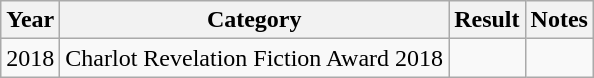<table class="wikitable">
<tr>
<th>Year</th>
<th>Category</th>
<th>Result</th>
<th>Notes</th>
</tr>
<tr>
<td>2018</td>
<td>Charlot Revelation Fiction Award 2018</td>
<td></td>
<td></td>
</tr>
</table>
